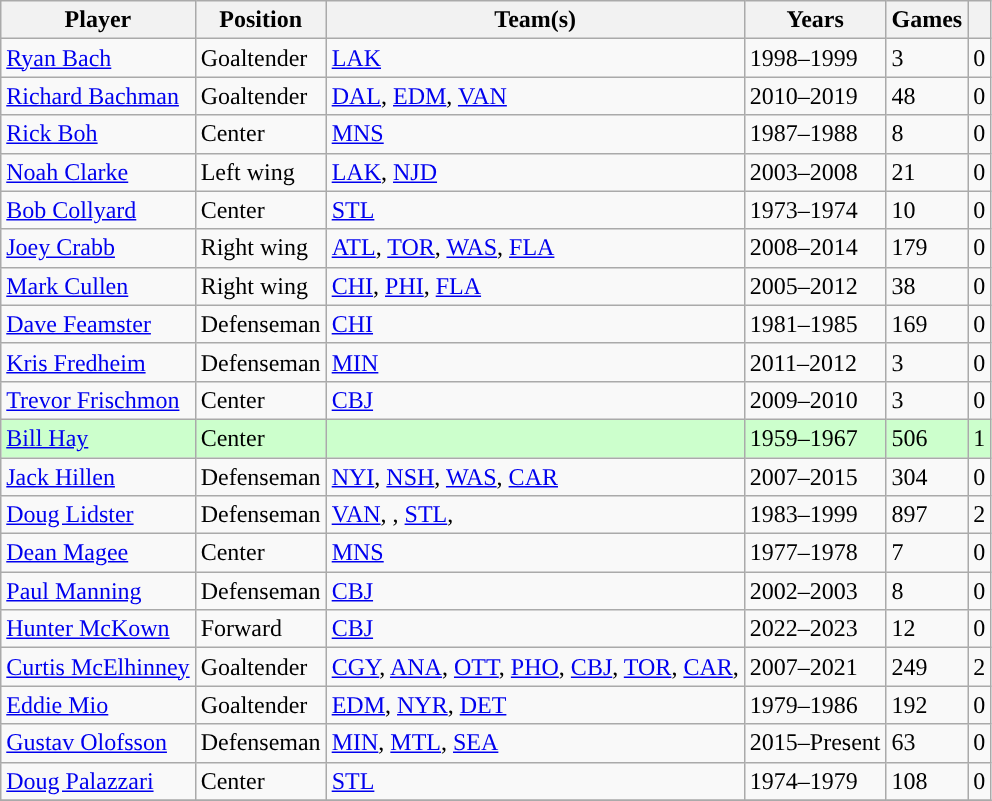<table class="wikitable sortable">
<tr>
<th>Player</th>
<th>Position</th>
<th>Team(s)</th>
<th>Years</th>
<th>Games</th>
<th><a href='#'></a></th>
</tr>
<tr>
<td><a href='#'>Ryan Bach</a></td>
<td>Goaltender</td>
<td><a href='#'>LAK</a></td>
<td>1998–1999</td>
<td>3</td>
<td>0</td>
</tr>
<tr>
<td><a href='#'>Richard Bachman</a></td>
<td>Goaltender</td>
<td><a href='#'>DAL</a>, <a href='#'>EDM</a>, <a href='#'>VAN</a></td>
<td>2010–2019</td>
<td>48</td>
<td>0</td>
</tr>
<tr>
<td><a href='#'>Rick Boh</a></td>
<td>Center</td>
<td><a href='#'>MNS</a></td>
<td>1987–1988</td>
<td>8</td>
<td>0</td>
</tr>
<tr>
<td><a href='#'>Noah Clarke</a></td>
<td>Left wing</td>
<td><a href='#'>LAK</a>, <a href='#'>NJD</a></td>
<td>2003–2008</td>
<td>21</td>
<td>0</td>
</tr>
<tr>
<td><a href='#'>Bob Collyard</a></td>
<td>Center</td>
<td><a href='#'>STL</a></td>
<td>1973–1974</td>
<td>10</td>
<td>0</td>
</tr>
<tr>
<td><a href='#'>Joey Crabb</a></td>
<td>Right wing</td>
<td><a href='#'>ATL</a>, <a href='#'>TOR</a>, <a href='#'>WAS</a>, <a href='#'>FLA</a></td>
<td>2008–2014</td>
<td>179</td>
<td>0</td>
</tr>
<tr>
<td><a href='#'>Mark Cullen</a></td>
<td>Right wing</td>
<td><a href='#'>CHI</a>, <a href='#'>PHI</a>, <a href='#'>FLA</a></td>
<td>2005–2012</td>
<td>38</td>
<td>0</td>
</tr>
<tr>
<td><a href='#'>Dave Feamster</a></td>
<td>Defenseman</td>
<td><a href='#'>CHI</a></td>
<td>1981–1985</td>
<td>169</td>
<td>0</td>
</tr>
<tr>
<td><a href='#'>Kris Fredheim</a></td>
<td>Defenseman</td>
<td><a href='#'>MIN</a></td>
<td>2011–2012</td>
<td>3</td>
<td>0</td>
</tr>
<tr>
<td><a href='#'>Trevor Frischmon</a></td>
<td>Center</td>
<td><a href='#'>CBJ</a></td>
<td>2009–2010</td>
<td>3</td>
<td>0</td>
</tr>
<tr bgcolor=CCFFCC>
<td><a href='#'>Bill Hay</a></td>
<td>Center</td>
<td><span><strong></strong></span></td>
<td>1959–1967</td>
<td>506</td>
<td>1</td>
</tr>
<tr>
<td><a href='#'>Jack Hillen</a></td>
<td>Defenseman</td>
<td><a href='#'>NYI</a>, <a href='#'>NSH</a>, <a href='#'>WAS</a>, <a href='#'>CAR</a></td>
<td>2007–2015</td>
<td>304</td>
<td>0</td>
</tr>
<tr>
<td><a href='#'>Doug Lidster</a></td>
<td>Defenseman</td>
<td><a href='#'>VAN</a>, <span><strong></strong></span>, <a href='#'>STL</a>, <span><strong></strong></span></td>
<td>1983–1999</td>
<td>897</td>
<td>2</td>
</tr>
<tr>
<td><a href='#'>Dean Magee</a></td>
<td>Center</td>
<td><a href='#'>MNS</a></td>
<td>1977–1978</td>
<td>7</td>
<td>0</td>
</tr>
<tr>
<td><a href='#'>Paul Manning</a></td>
<td>Defenseman</td>
<td><a href='#'>CBJ</a></td>
<td>2002–2003</td>
<td>8</td>
<td>0</td>
</tr>
<tr>
<td><a href='#'>Hunter McKown</a></td>
<td>Forward</td>
<td><a href='#'>CBJ</a></td>
<td>2022–2023</td>
<td>12</td>
<td>0</td>
</tr>
<tr>
<td><a href='#'>Curtis McElhinney</a></td>
<td>Goaltender</td>
<td><a href='#'>CGY</a>, <a href='#'>ANA</a>, <a href='#'>OTT</a>, <a href='#'>PHO</a>, <a href='#'>CBJ</a>, <a href='#'>TOR</a>, <a href='#'>CAR</a>, <span><strong></strong></span></td>
<td>2007–2021</td>
<td>249</td>
<td>2</td>
</tr>
<tr>
<td><a href='#'>Eddie Mio</a></td>
<td>Goaltender</td>
<td><a href='#'>EDM</a>, <a href='#'>NYR</a>, <a href='#'>DET</a></td>
<td>1979–1986</td>
<td>192</td>
<td>0</td>
</tr>
<tr>
<td><a href='#'>Gustav Olofsson</a></td>
<td>Defenseman</td>
<td><a href='#'>MIN</a>, <a href='#'>MTL</a>, <a href='#'>SEA</a></td>
<td>2015–Present</td>
<td>63</td>
<td>0</td>
</tr>
<tr>
<td><a href='#'>Doug Palazzari</a></td>
<td>Center</td>
<td><a href='#'>STL</a></td>
<td>1974–1979</td>
<td>108</td>
<td>0</td>
</tr>
<tr>
</tr>
</table>
